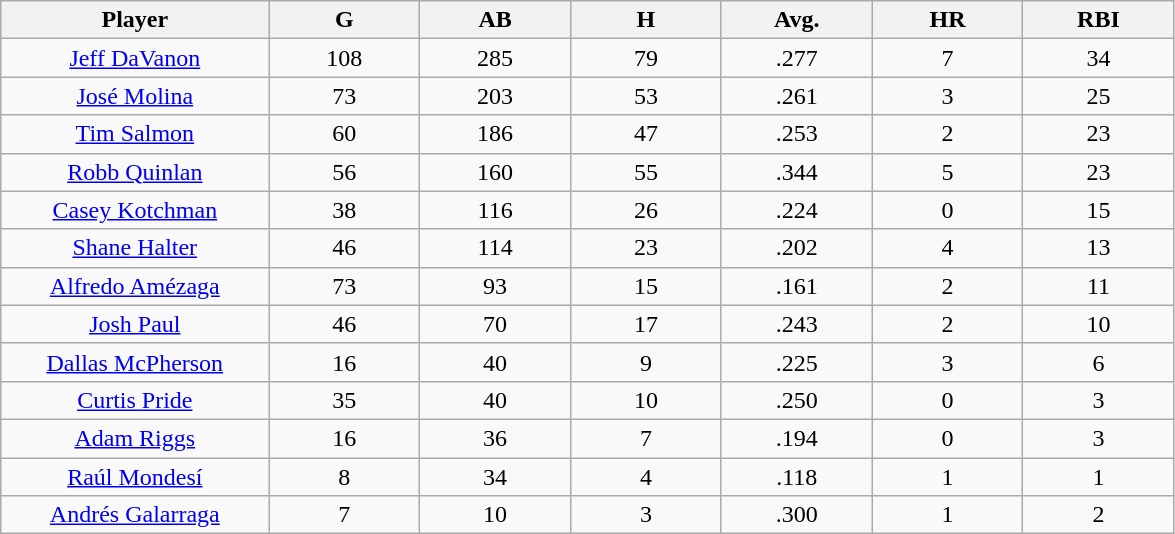<table class="wikitable sortable">
<tr>
<th bgcolor="#DDDDFF" width="16%">Player</th>
<th bgcolor="#DDDDFF" width="9%">G</th>
<th bgcolor="#DDDDFF" width="9%">AB</th>
<th bgcolor="#DDDDFF" width="9%">H</th>
<th bgcolor="#DDDDFF" width="9%">Avg.</th>
<th bgcolor="#DDDDFF" width="9%">HR</th>
<th bgcolor="#DDDDFF" width="9%">RBI</th>
</tr>
<tr align="center">
<td><a href='#'>Jeff DaVanon</a></td>
<td>108</td>
<td>285</td>
<td>79</td>
<td>.277</td>
<td>7</td>
<td>34</td>
</tr>
<tr align="center">
<td><a href='#'>José Molina</a></td>
<td>73</td>
<td>203</td>
<td>53</td>
<td>.261</td>
<td>3</td>
<td>25</td>
</tr>
<tr align="center">
<td><a href='#'>Tim Salmon</a></td>
<td>60</td>
<td>186</td>
<td>47</td>
<td>.253</td>
<td>2</td>
<td>23</td>
</tr>
<tr align="center">
<td><a href='#'>Robb Quinlan</a></td>
<td>56</td>
<td>160</td>
<td>55</td>
<td>.344</td>
<td>5</td>
<td>23</td>
</tr>
<tr align="center">
<td><a href='#'>Casey Kotchman</a></td>
<td>38</td>
<td>116</td>
<td>26</td>
<td>.224</td>
<td>0</td>
<td>15</td>
</tr>
<tr align="center">
<td><a href='#'>Shane Halter</a></td>
<td>46</td>
<td>114</td>
<td>23</td>
<td>.202</td>
<td>4</td>
<td>13</td>
</tr>
<tr align="center">
<td><a href='#'>Alfredo Amézaga</a></td>
<td>73</td>
<td>93</td>
<td>15</td>
<td>.161</td>
<td>2</td>
<td>11</td>
</tr>
<tr align="center">
<td><a href='#'>Josh Paul</a></td>
<td>46</td>
<td>70</td>
<td>17</td>
<td>.243</td>
<td>2</td>
<td>10</td>
</tr>
<tr align="center">
<td><a href='#'>Dallas McPherson</a></td>
<td>16</td>
<td>40</td>
<td>9</td>
<td>.225</td>
<td>3</td>
<td>6</td>
</tr>
<tr align="center">
<td><a href='#'>Curtis Pride</a></td>
<td>35</td>
<td>40</td>
<td>10</td>
<td>.250</td>
<td>0</td>
<td>3</td>
</tr>
<tr align="center">
<td><a href='#'>Adam Riggs</a></td>
<td>16</td>
<td>36</td>
<td>7</td>
<td>.194</td>
<td>0</td>
<td>3</td>
</tr>
<tr align="center">
<td><a href='#'>Raúl Mondesí</a></td>
<td>8</td>
<td>34</td>
<td>4</td>
<td>.118</td>
<td>1</td>
<td>1</td>
</tr>
<tr align="center">
<td><a href='#'>Andrés Galarraga</a></td>
<td>7</td>
<td>10</td>
<td>3</td>
<td>.300</td>
<td>1</td>
<td>2</td>
</tr>
</table>
